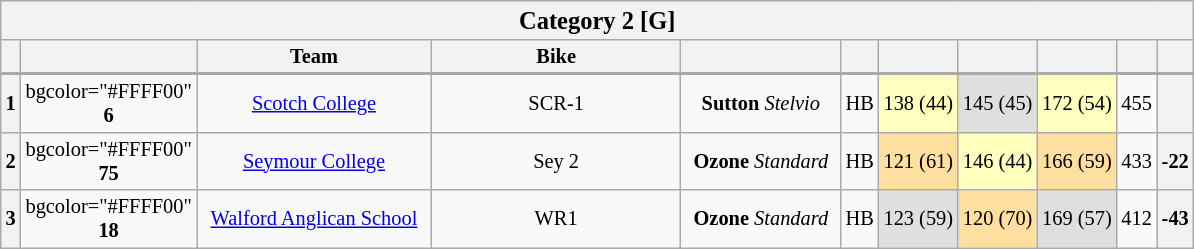<table class="wikitable collapsible collapsed" style="font-size: 85%; text-align:center">
<tr>
<th colspan="11" width="500"><big>Category 2 [G]</big></th>
</tr>
<tr>
<th valign="middle" width="5"></th>
<th valign="middle" width="10"></th>
<th valign="middle" width="150">Team</th>
<th valign="middle" width="160">Bike</th>
<th valign="middle" width="100"></th>
<th valign="middle" width="6"></th>
<th><a href='#'></a><br></th>
<th><a href='#'></a><br></th>
<th><a href='#'></a><br></th>
<th valign="middle" width="4"></th>
<th width="5" valign="middle"></th>
</tr>
<tr>
</tr>
<tr style="border-top:2px solid #aaaaaa">
<th>1</th>
<td>bgcolor="#FFFF00" <strong>6</strong></td>
<td> <a href='#'>Scotch College</a></td>
<td>SCR-1</td>
<td><strong>Sutton</strong> <em>Stelvio</em></td>
<td valign="middle">HB</td>
<td bgcolor="#FFFFBF">138 (44)</td>
<td bgcolor="#dfdfdf">145 (45)</td>
<td bgcolor="#FFFFBF">172 (54)</td>
<td>455</td>
<th></th>
</tr>
<tr>
<th>2</th>
<td>bgcolor="#FFFF00" <strong>75</strong></td>
<td> <a href='#'>Seymour College</a></td>
<td>Sey 2</td>
<td><strong>Ozone</strong> <em>Standard</em></td>
<td valign="middle">HB</td>
<td bgcolor="#ffdf9f">121 (61)</td>
<td bgcolor="#FFFFBF">146 (44)</td>
<td bgcolor="#ffdf9f">166 (59)</td>
<td>433</td>
<th>-22</th>
</tr>
<tr>
<th>3</th>
<td>bgcolor="#FFFF00" <strong>18</strong></td>
<td> <a href='#'>Walford Anglican School</a></td>
<td>WR1</td>
<td><strong>Ozone</strong> <em>Standard</em></td>
<td valign="middle">HB</td>
<td bgcolor="#dfdfdf">123 (59)</td>
<td bgcolor="#ffdf9f">120 (70)</td>
<td bgcolor="#dfdfdf">169 (57)</td>
<td>412</td>
<th>-43</th>
</tr>
</table>
